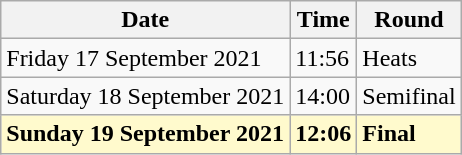<table class="wikitable">
<tr>
<th>Date</th>
<th>Time</th>
<th>Round</th>
</tr>
<tr>
<td>Friday 17 September 2021</td>
<td>11:56</td>
<td>Heats</td>
</tr>
<tr>
<td>Saturday 18 September 2021</td>
<td>14:00</td>
<td>Semifinal</td>
</tr>
<tr>
<td style=background:lemonchiffon><strong>Sunday 19 September 2021</strong></td>
<td style=background:lemonchiffon><strong>12:06</strong></td>
<td style=background:lemonchiffon><strong>Final</strong></td>
</tr>
</table>
